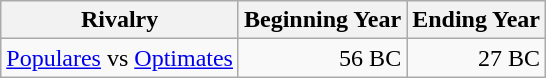<table class="wikitable sortable">
<tr>
<th>Rivalry</th>
<th>Beginning Year</th>
<th>Ending Year</th>
</tr>
<tr>
<td><a href='#'>Populares</a> vs <a href='#'>Optimates</a></td>
<td style="text-align:right;">56 BC</td>
<td style="text-align:right;">27 BC</td>
</tr>
</table>
